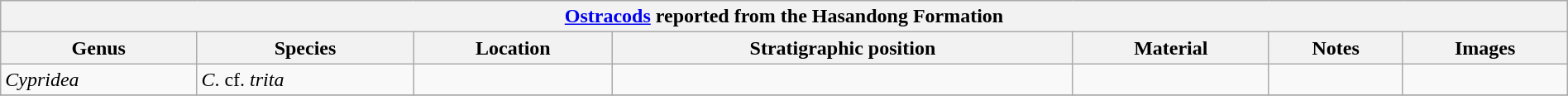<table class="wikitable" align="center" width="100%">
<tr>
<th colspan="7" align="center"><strong><a href='#'>Ostracods</a> reported from the Hasandong Formation</strong></th>
</tr>
<tr>
<th>Genus</th>
<th>Species</th>
<th>Location</th>
<th>Stratigraphic position</th>
<th>Material</th>
<th>Notes</th>
<th>Images</th>
</tr>
<tr>
<td><em>Cypridea</em></td>
<td><em>C</em>.  cf. <em>trita</em></td>
<td></td>
<td></td>
<td></td>
<td></td>
<td></td>
</tr>
<tr>
</tr>
</table>
